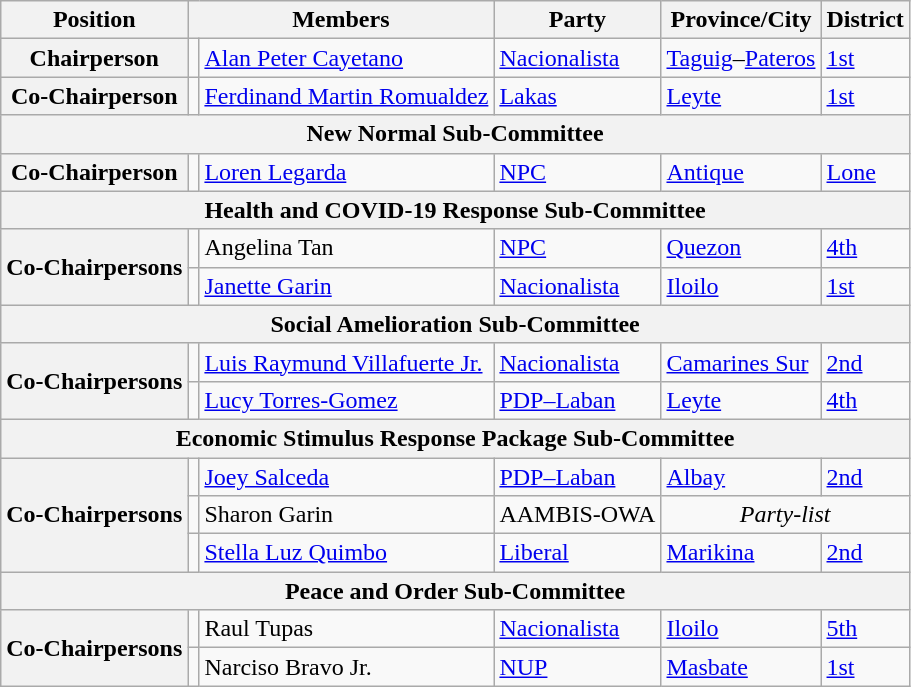<table class="wikitable" style="font-size: 100%;">
<tr>
<th>Position</th>
<th colspan="2">Members</th>
<th>Party</th>
<th>Province/City</th>
<th>District</th>
</tr>
<tr>
<th>Chairperson</th>
<td></td>
<td><a href='#'>Alan Peter Cayetano</a></td>
<td><a href='#'>Nacionalista</a></td>
<td><a href='#'>Taguig</a>–<a href='#'>Pateros</a></td>
<td><a href='#'>1st</a></td>
</tr>
<tr>
<th>Co-Chairperson</th>
<td></td>
<td><a href='#'>Ferdinand Martin Romualdez</a></td>
<td><a href='#'>Lakas</a></td>
<td><a href='#'>Leyte</a></td>
<td><a href='#'>1st</a></td>
</tr>
<tr>
<th colspan="6">New Normal Sub-Committee</th>
</tr>
<tr>
<th>Co-Chairperson</th>
<td></td>
<td><a href='#'>Loren Legarda</a></td>
<td><a href='#'>NPC</a></td>
<td><a href='#'>Antique</a></td>
<td><a href='#'>Lone</a></td>
</tr>
<tr>
<th colspan="6">Health and COVID-19 Response Sub-Committee</th>
</tr>
<tr>
<th rowspan="2">Co-Chairpersons</th>
<td></td>
<td>Angelina Tan</td>
<td><a href='#'>NPC</a></td>
<td><a href='#'>Quezon</a></td>
<td><a href='#'>4th</a></td>
</tr>
<tr>
<td></td>
<td><a href='#'>Janette Garin</a></td>
<td><a href='#'>Nacionalista</a></td>
<td><a href='#'>Iloilo</a></td>
<td><a href='#'>1st</a></td>
</tr>
<tr>
<th colspan="6">Social Amelioration Sub-Committee</th>
</tr>
<tr>
<th rowspan="2">Co-Chairpersons</th>
<td></td>
<td><a href='#'>Luis Raymund Villafuerte Jr.</a></td>
<td><a href='#'>Nacionalista</a></td>
<td><a href='#'>Camarines Sur</a></td>
<td><a href='#'>2nd</a></td>
</tr>
<tr>
<td></td>
<td><a href='#'>Lucy Torres-Gomez</a></td>
<td><a href='#'>PDP–Laban</a></td>
<td><a href='#'>Leyte</a></td>
<td><a href='#'>4th</a></td>
</tr>
<tr>
<th colspan="6">Economic Stimulus Response Package Sub-Committee</th>
</tr>
<tr>
<th rowspan="3">Co-Chairpersons</th>
<td></td>
<td><a href='#'>Joey Salceda</a></td>
<td><a href='#'>PDP–Laban</a></td>
<td><a href='#'>Albay</a></td>
<td><a href='#'>2nd</a></td>
</tr>
<tr>
<td></td>
<td>Sharon Garin</td>
<td>AAMBIS-OWA</td>
<td align="center" colspan="2"><em>Party-list</em></td>
</tr>
<tr>
<td></td>
<td><a href='#'>Stella Luz Quimbo</a></td>
<td><a href='#'>Liberal</a></td>
<td><a href='#'>Marikina</a></td>
<td><a href='#'>2nd</a></td>
</tr>
<tr>
<th colspan="6">Peace and Order Sub-Committee</th>
</tr>
<tr>
<th rowspan="2">Co-Chairpersons</th>
<td></td>
<td>Raul Tupas</td>
<td><a href='#'>Nacionalista</a></td>
<td><a href='#'>Iloilo</a></td>
<td><a href='#'>5th</a></td>
</tr>
<tr>
<td></td>
<td>Narciso Bravo Jr.</td>
<td><a href='#'>NUP</a></td>
<td><a href='#'>Masbate</a></td>
<td><a href='#'>1st</a></td>
</tr>
</table>
